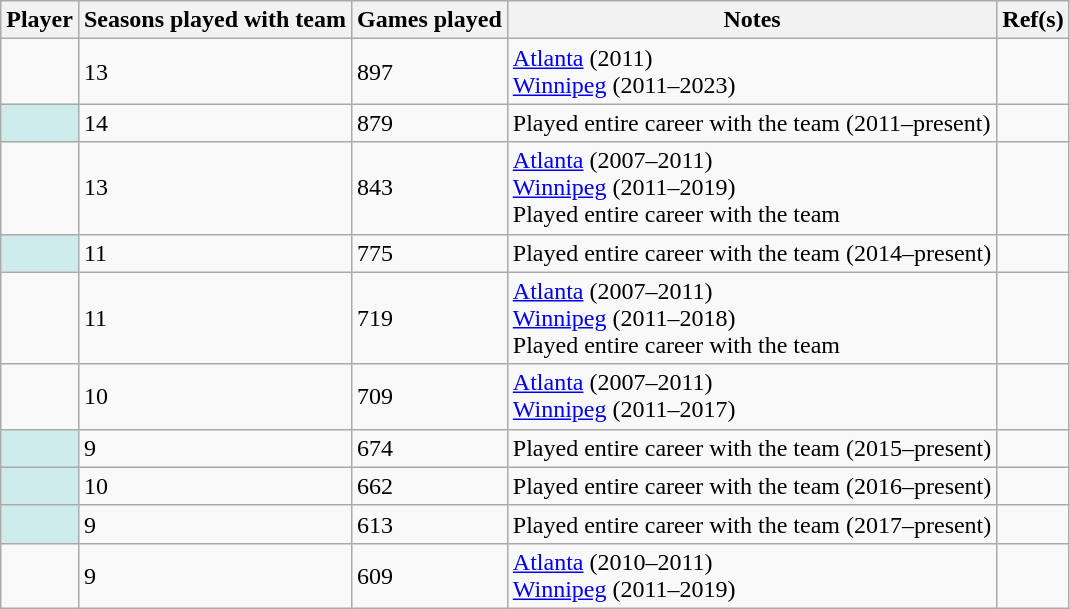<table class="wikitable sortable plainrowheaders">
<tr>
<th scope="col">Player</th>
<th scope="col">Seasons played with team</th>
<th scope="col">Games played</th>
<th scope="col">Notes</th>
<th scope="col" class="unsortable">Ref(s)</th>
</tr>
<tr>
<td></td>
<td>13</td>
<td>897</td>
<td><a href='#'>Atlanta</a> (2011)<br><a href='#'>Winnipeg</a> (2011–2023)</td>
<td></td>
</tr>
<tr>
<td style="background:#CFECEC"></td>
<td>14</td>
<td>879</td>
<td>Played entire career with the team (2011–present)</td>
<td></td>
</tr>
<tr>
<td></td>
<td>13</td>
<td>843</td>
<td><a href='#'>Atlanta</a> (2007–2011)<br><a href='#'>Winnipeg</a> (2011–2019)<br>Played entire career with the team</td>
<td></td>
</tr>
<tr>
<td style="background:#CFECEC"></td>
<td>11</td>
<td>775</td>
<td>Played entire career with the team (2014–present)</td>
<td></td>
</tr>
<tr>
<td></td>
<td>11</td>
<td>719</td>
<td><a href='#'>Atlanta</a> (2007–2011)<br><a href='#'>Winnipeg</a> (2011–2018)<br>Played entire career with the team</td>
<td></td>
</tr>
<tr>
<td></td>
<td>10</td>
<td>709</td>
<td><a href='#'>Atlanta</a> (2007–2011)<br><a href='#'>Winnipeg</a> (2011–2017)</td>
<td></td>
</tr>
<tr>
<td style="background:#CFECEC"></td>
<td>9</td>
<td>674</td>
<td>Played entire career with the team (2015–present)</td>
<td></td>
</tr>
<tr>
<td style="background:#CFECEC"></td>
<td>10</td>
<td>662</td>
<td>Played entire career with the team (2016–present)</td>
<td></td>
</tr>
<tr>
<td style="background:#CFECEC"></td>
<td>9</td>
<td>613</td>
<td>Played entire career with the team (2017–present)</td>
<td></td>
</tr>
<tr>
<td></td>
<td>9</td>
<td>609</td>
<td><a href='#'>Atlanta</a> (2010–2011)<br><a href='#'>Winnipeg</a> (2011–2019)</td>
<td></td>
</tr>
</table>
